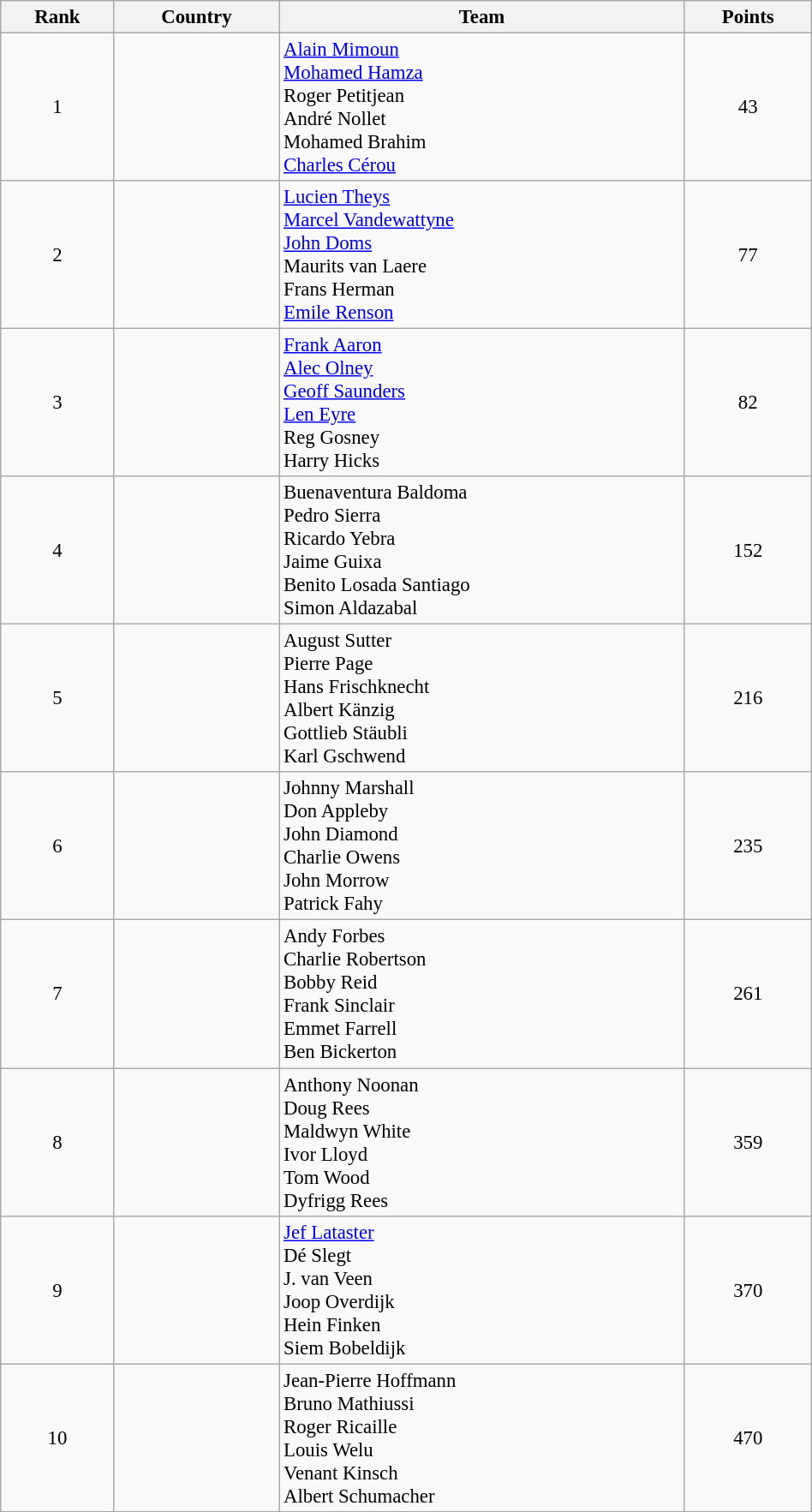<table class="wikitable sortable" style=" text-align:center; font-size:95%;" width="50%">
<tr>
<th>Rank</th>
<th>Country</th>
<th>Team</th>
<th>Points</th>
</tr>
<tr>
<td align=center>1</td>
<td align=left></td>
<td align=left><a href='#'>Alain Mimoun</a><br><a href='#'>Mohamed Hamza</a><br>Roger Petitjean<br>André Nollet<br>Mohamed Brahim<br><a href='#'>Charles Cérou</a></td>
<td>43</td>
</tr>
<tr>
<td align=center>2</td>
<td align=left></td>
<td align=left><a href='#'>Lucien Theys</a><br><a href='#'>Marcel Vandewattyne</a><br><a href='#'>John Doms</a><br>Maurits van Laere<br>Frans Herman<br><a href='#'>Emile Renson</a></td>
<td>77</td>
</tr>
<tr>
<td align=center>3</td>
<td align=left></td>
<td align=left><a href='#'>Frank Aaron</a><br><a href='#'>Alec Olney</a><br><a href='#'>Geoff Saunders</a><br><a href='#'>Len Eyre</a><br>Reg Gosney<br>Harry Hicks</td>
<td>82</td>
</tr>
<tr>
<td align=center>4</td>
<td align=left></td>
<td align=left>Buenaventura Baldoma<br>Pedro Sierra<br>Ricardo Yebra<br>Jaime Guixa<br>Benito Losada Santiago<br>Simon Aldazabal</td>
<td>152</td>
</tr>
<tr>
<td align=center>5</td>
<td align=left></td>
<td align=left>August Sutter<br>Pierre Page<br>Hans Frischknecht<br>Albert Känzig<br>Gottlieb Stäubli<br>Karl Gschwend</td>
<td>216</td>
</tr>
<tr>
<td align=center>6</td>
<td align=left></td>
<td align=left>Johnny Marshall<br>Don Appleby<br>John Diamond<br>Charlie Owens<br>John Morrow<br>Patrick Fahy</td>
<td>235</td>
</tr>
<tr>
<td align=center>7</td>
<td align=left></td>
<td align=left>Andy Forbes<br>Charlie Robertson<br>Bobby Reid<br>Frank Sinclair<br>Emmet Farrell<br>Ben Bickerton</td>
<td>261</td>
</tr>
<tr>
<td align=center>8</td>
<td align=left></td>
<td align=left>Anthony Noonan<br>Doug Rees<br>Maldwyn White<br>Ivor Lloyd<br>Tom Wood<br>Dyfrigg Rees</td>
<td>359</td>
</tr>
<tr>
<td align=center>9</td>
<td align=left></td>
<td align=left><a href='#'>Jef Lataster</a><br>Dé Slegt<br>J. van Veen<br>Joop Overdijk<br>Hein Finken<br>Siem Bobeldijk</td>
<td>370</td>
</tr>
<tr>
<td align=center>10</td>
<td align=left></td>
<td align=left>Jean-Pierre Hoffmann<br>Bruno Mathiussi<br>Roger Ricaille<br>Louis Welu<br>Venant Kinsch<br>Albert Schumacher</td>
<td>470</td>
</tr>
</table>
